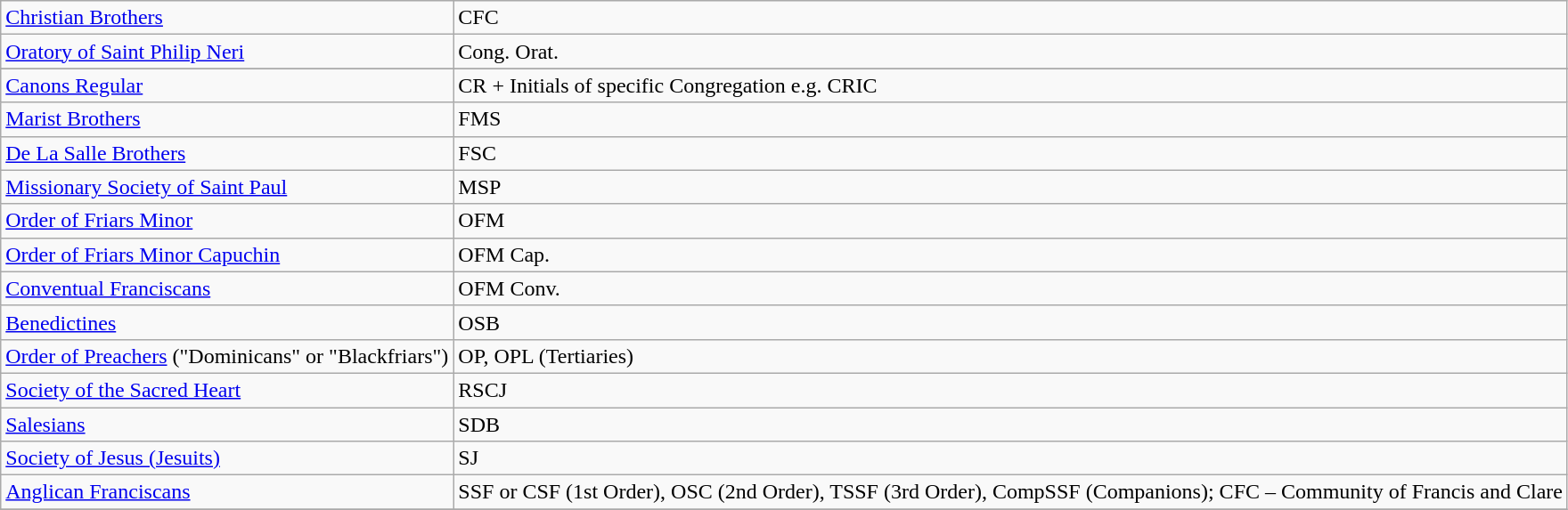<table class="wikitable">
<tr>
<td><a href='#'>Christian Brothers</a></td>
<td>CFC</td>
</tr>
<tr>
<td><a href='#'>Oratory of Saint Philip Neri</a></td>
<td>Cong. Orat.</td>
</tr>
<tr>
</tr>
<tr>
<td><a href='#'>Canons Regular</a></td>
<td>CR + Initials of specific Congregation e.g. CRIC</td>
</tr>
<tr>
<td><a href='#'>Marist Brothers</a></td>
<td>FMS</td>
</tr>
<tr>
<td><a href='#'>De La Salle Brothers</a></td>
<td>FSC</td>
</tr>
<tr>
<td><a href='#'>Missionary Society of Saint Paul</a></td>
<td>MSP</td>
</tr>
<tr>
<td><a href='#'>Order of Friars Minor</a></td>
<td>OFM</td>
</tr>
<tr>
<td><a href='#'>Order of Friars Minor Capuchin</a></td>
<td>OFM Cap.</td>
</tr>
<tr>
<td><a href='#'>Conventual Franciscans</a></td>
<td>OFM Conv.</td>
</tr>
<tr>
<td><a href='#'>Benedictines</a></td>
<td>OSB</td>
</tr>
<tr>
<td><a href='#'>Order of Preachers</a> ("Dominicans" or "Blackfriars")</td>
<td>OP, OPL (Tertiaries)</td>
</tr>
<tr>
<td><a href='#'>Society of the Sacred Heart</a></td>
<td>RSCJ</td>
</tr>
<tr>
<td><a href='#'>Salesians</a></td>
<td>SDB</td>
</tr>
<tr>
<td><a href='#'>Society of Jesus (Jesuits)</a></td>
<td>SJ</td>
</tr>
<tr>
<td><a href='#'>Anglican Franciscans</a></td>
<td>SSF or CSF (1st Order), OSC (2nd Order), TSSF (3rd Order), CompSSF (Companions); CFC – Community of Francis and Clare</td>
</tr>
<tr>
</tr>
</table>
